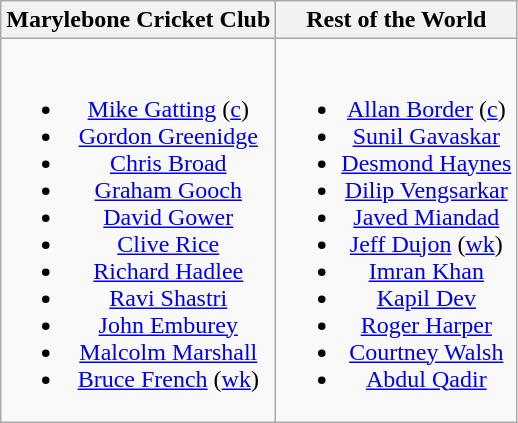<table class="wikitable" style="text-align:center">
<tr>
<th>Marylebone Cricket Club</th>
<th>Rest of the World</th>
</tr>
<tr style="vertical-align:top">
<td><br><ul><li> <a href='#'>Mike Gatting</a> (<a href='#'>c</a>)</li><li> <a href='#'>Gordon Greenidge</a></li><li> <a href='#'>Chris Broad</a></li><li> <a href='#'>Graham Gooch</a></li><li> <a href='#'>David Gower</a></li><li> <a href='#'>Clive Rice</a></li><li> <a href='#'>Richard Hadlee</a></li><li> <a href='#'>Ravi Shastri</a></li><li> <a href='#'>John Emburey</a></li><li> <a href='#'>Malcolm Marshall</a></li><li> <a href='#'>Bruce French</a> (<a href='#'>wk</a>)</li></ul></td>
<td><br><ul><li> <a href='#'>Allan Border</a> (<a href='#'>c</a>)</li><li> <a href='#'>Sunil Gavaskar</a></li><li> <a href='#'>Desmond Haynes</a></li><li> <a href='#'>Dilip Vengsarkar</a></li><li> <a href='#'>Javed Miandad</a></li><li> <a href='#'>Jeff Dujon</a> (<a href='#'>wk</a>)</li><li> <a href='#'>Imran Khan</a></li><li> <a href='#'>Kapil Dev</a></li><li> <a href='#'>Roger Harper</a></li><li> <a href='#'>Courtney Walsh</a></li><li> <a href='#'>Abdul Qadir</a></li></ul></td>
</tr>
</table>
